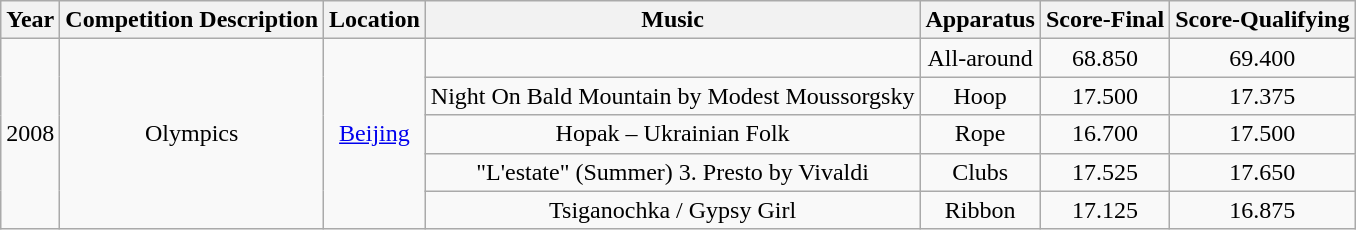<table class="wikitable" style="text-align:center">
<tr>
<th>Year</th>
<th>Competition Description</th>
<th>Location</th>
<th>Music</th>
<th>Apparatus</th>
<th>Score-Final</th>
<th>Score-Qualifying</th>
</tr>
<tr>
<td rowspan="5">2008</td>
<td rowspan="5">Olympics</td>
<td rowspan="5"><a href='#'>Beijing</a></td>
<td></td>
<td>All-around</td>
<td>68.850</td>
<td>69.400</td>
</tr>
<tr>
<td>Night On Bald Mountain by Modest Moussorgsky</td>
<td>Hoop</td>
<td>17.500</td>
<td>17.375</td>
</tr>
<tr>
<td>Hopak – Ukrainian Folk</td>
<td>Rope</td>
<td>16.700</td>
<td>17.500</td>
</tr>
<tr>
<td>"L'estate" (Summer) 3. Presto by Vivaldi</td>
<td>Clubs</td>
<td>17.525</td>
<td>17.650</td>
</tr>
<tr>
<td>Tsiganochka / Gypsy Girl</td>
<td>Ribbon</td>
<td>17.125</td>
<td>16.875</td>
</tr>
</table>
